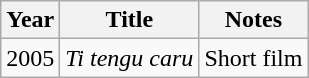<table class="wikitable">
<tr>
<th>Year</th>
<th>Title</th>
<th>Notes</th>
</tr>
<tr>
<td>2005</td>
<td><em>Ti tengu caru</em></td>
<td>Short film</td>
</tr>
</table>
